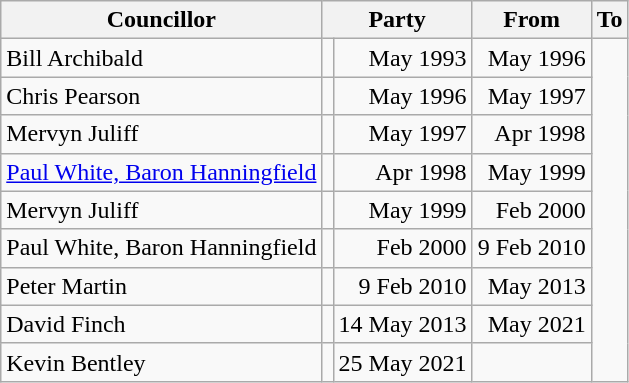<table class=wikitable>
<tr>
<th>Councillor</th>
<th colspan=2>Party</th>
<th>From</th>
<th>To</th>
</tr>
<tr>
<td>Bill Archibald</td>
<td></td>
<td align=right>May 1993</td>
<td align=right>May 1996</td>
</tr>
<tr>
<td>Chris Pearson</td>
<td></td>
<td align=right>May 1996</td>
<td align=right>May 1997</td>
</tr>
<tr>
<td>Mervyn Juliff</td>
<td></td>
<td align=right>May 1997</td>
<td align=right>Apr 1998</td>
</tr>
<tr>
<td><a href='#'>Paul White, Baron Hanningfield</a></td>
<td></td>
<td align=right>Apr 1998</td>
<td align=right>May 1999</td>
</tr>
<tr>
<td>Mervyn Juliff</td>
<td></td>
<td align=right>May 1999</td>
<td align=right>Feb 2000</td>
</tr>
<tr>
<td>Paul White, Baron Hanningfield</td>
<td></td>
<td align=right>Feb 2000</td>
<td align=right>9 Feb 2010</td>
</tr>
<tr>
<td>Peter Martin</td>
<td></td>
<td align=right>9 Feb 2010</td>
<td align=right>May 2013</td>
</tr>
<tr>
<td>David Finch</td>
<td></td>
<td align=right>14 May 2013</td>
<td align=right>May 2021</td>
</tr>
<tr>
<td>Kevin Bentley</td>
<td></td>
<td align=right>25 May 2021</td>
<td></td>
</tr>
</table>
